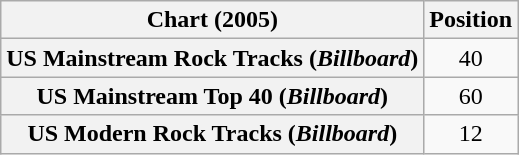<table class="wikitable sortable plainrowheaders" style="text-align:center">
<tr>
<th>Chart (2005)</th>
<th>Position</th>
</tr>
<tr>
<th scope="row">US Mainstream Rock Tracks (<em>Billboard</em>)</th>
<td>40</td>
</tr>
<tr>
<th scope="row">US Mainstream Top 40 (<em>Billboard</em>)</th>
<td>60</td>
</tr>
<tr>
<th scope="row">US Modern Rock Tracks (<em>Billboard</em>)</th>
<td>12</td>
</tr>
</table>
